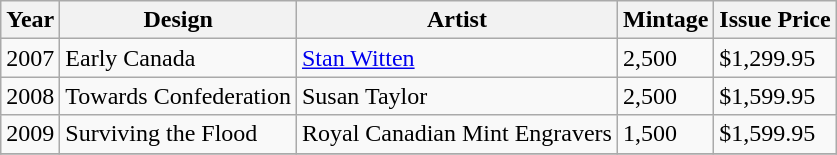<table class="wikitable">
<tr>
<th>Year</th>
<th>Design</th>
<th>Artist</th>
<th>Mintage</th>
<th>Issue Price</th>
</tr>
<tr>
<td>2007</td>
<td>Early Canada</td>
<td><a href='#'>Stan Witten</a></td>
<td>2,500</td>
<td>$1,299.95</td>
</tr>
<tr>
<td>2008</td>
<td>Towards Confederation</td>
<td>Susan Taylor</td>
<td>2,500</td>
<td>$1,599.95</td>
</tr>
<tr>
<td>2009</td>
<td>Surviving the Flood</td>
<td>Royal Canadian Mint Engravers</td>
<td>1,500</td>
<td>$1,599.95</td>
</tr>
<tr>
</tr>
</table>
